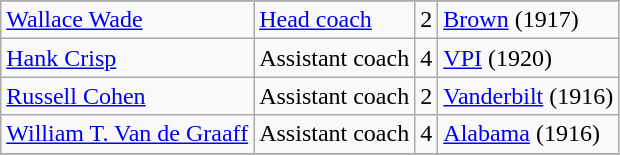<table class="wikitable">
<tr>
</tr>
<tr>
<td><a href='#'>Wallace Wade</a></td>
<td><a href='#'>Head coach</a></td>
<td>2</td>
<td><a href='#'>Brown</a> (1917)</td>
</tr>
<tr>
<td><a href='#'>Hank Crisp</a></td>
<td>Assistant coach</td>
<td>4</td>
<td><a href='#'>VPI</a> (1920)</td>
</tr>
<tr>
<td><a href='#'>Russell Cohen</a></td>
<td>Assistant coach</td>
<td>2</td>
<td><a href='#'>Vanderbilt</a> (1916)</td>
</tr>
<tr>
<td><a href='#'>William T. Van de Graaff</a></td>
<td>Assistant coach</td>
<td>4</td>
<td><a href='#'>Alabama</a> (1916)</td>
</tr>
<tr>
</tr>
</table>
